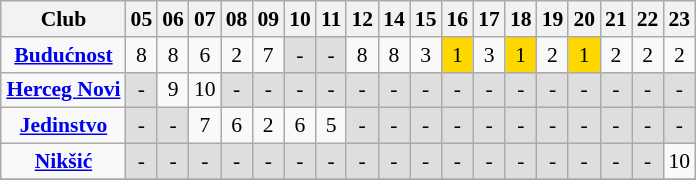<table class="wikitable sortable" style="text-align:center; font-size:90%; margin-left:1em">
<tr>
<th>Club</th>
<th>05</th>
<th>06</th>
<th>07</th>
<th>08</th>
<th>09</th>
<th>10</th>
<th>11</th>
<th>12</th>
<th>14</th>
<th>15</th>
<th>16</th>
<th>17</th>
<th>18</th>
<th>19</th>
<th>20</th>
<th>21</th>
<th>22</th>
<th>23</th>
</tr>
<tr>
<td><strong> <a href='#'>Budućnost</a> </strong></td>
<td>8</td>
<td>8</td>
<td>6</td>
<td>2</td>
<td>7</td>
<td style="background:#dedede;">-</td>
<td style="background:#dedede;">-</td>
<td>8</td>
<td>8</td>
<td>3</td>
<td style="background:gold">1</td>
<td>3</td>
<td style="background:gold">1</td>
<td>2</td>
<td style="background:gold">1</td>
<td>2</td>
<td>2</td>
<td>2</td>
</tr>
<tr>
<td><strong> <a href='#'>Herceg Novi</a> </strong></td>
<td style="background:#dedede;">-</td>
<td>9</td>
<td>10</td>
<td style="background:#dedede;">-</td>
<td style="background:#dedede;">-</td>
<td style="background:#dedede;">-</td>
<td style="background:#dedede;">-</td>
<td style="background:#dedede;">-</td>
<td style="background:#dedede;">-</td>
<td style="background:#dedede;">-</td>
<td style="background:#dedede;">-</td>
<td style="background:#dedede;">-</td>
<td style="background:#dedede;">-</td>
<td style="background:#dedede;">-</td>
<td style="background:#dedede;">-</td>
<td style="background:#dedede;">-</td>
<td style="background:#dedede;">-</td>
<td style="background:#dedede;">-</td>
</tr>
<tr>
<td><strong> <a href='#'>Jedinstvo</a> </strong></td>
<td style="background:#dedede;">-</td>
<td style="background:#dedede;">-</td>
<td>7</td>
<td>6</td>
<td>2</td>
<td>6</td>
<td>5</td>
<td style="background:#dedede;">-</td>
<td style="background:#dedede;">-</td>
<td style="background:#dedede;">-</td>
<td style="background:#dedede;">-</td>
<td style="background:#dedede;">-</td>
<td style="background:#dedede;">-</td>
<td style="background:#dedede;">-</td>
<td style="background:#dedede;">-</td>
<td style="background:#dedede;">-</td>
<td style="background:#dedede;">-</td>
<td style="background:#dedede;">-</td>
</tr>
<tr>
<td><strong> <a href='#'>Nikšić</a> </strong></td>
<td style="background:#dedede;">-</td>
<td style="background:#dedede;">-</td>
<td style="background:#dedede;">-</td>
<td style="background:#dedede;">-</td>
<td style="background:#dedede;">-</td>
<td style="background:#dedede;">-</td>
<td style="background:#dedede;">-</td>
<td style="background:#dedede;">-</td>
<td style="background:#dedede;">-</td>
<td style="background:#dedede;">-</td>
<td style="background:#dedede;">-</td>
<td style="background:#dedede;">-</td>
<td style="background:#dedede;">-</td>
<td style="background:#dedede;">-</td>
<td style="background:#dedede;">-</td>
<td style="background:#dedede;">-</td>
<td style="background:#dedede;">-</td>
<td>10</td>
</tr>
<tr>
</tr>
<tr class="sortbottom">
</tr>
</table>
